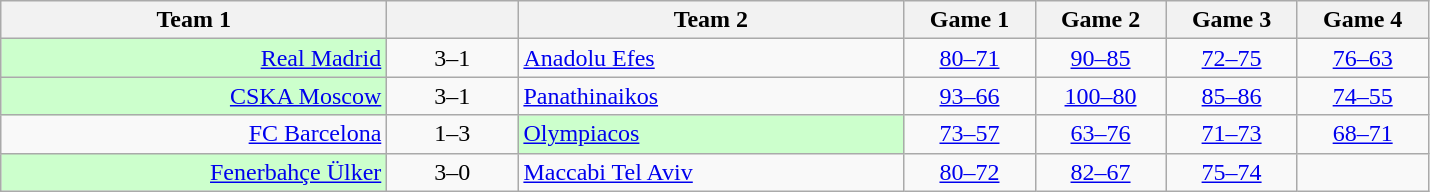<table class=wikitable style="text-align:center">
<tr>
<th width=250>Team 1</th>
<th width=80></th>
<th width=250>Team 2</th>
<th width=80>Game 1</th>
<th width=80>Game 2</th>
<th width=80>Game 3</th>
<th width=80>Game 4</th>
</tr>
<tr>
<td bgcolor="#ccffcc" align=right><a href='#'>Real Madrid</a> </td>
<td>3–1</td>
<td align=left> <a href='#'>Anadolu Efes</a></td>
<td><a href='#'>80–71</a></td>
<td><a href='#'>90–85</a></td>
<td><a href='#'>72–75</a></td>
<td><a href='#'>76–63</a></td>
</tr>
<tr>
<td bgcolor="#ccffcc" align=right><a href='#'>CSKA Moscow</a> </td>
<td>3–1</td>
<td align=left> <a href='#'>Panathinaikos</a></td>
<td><a href='#'>93–66</a></td>
<td><a href='#'>100–80</a></td>
<td><a href='#'>85–86</a></td>
<td><a href='#'>74–55</a></td>
</tr>
<tr>
<td align=right><a href='#'>FC Barcelona</a> </td>
<td>1–3</td>
<td bgcolor="#ccffcc" align=left> <a href='#'>Olympiacos</a></td>
<td><a href='#'>73–57</a></td>
<td><a href='#'>63–76</a></td>
<td><a href='#'>71–73</a></td>
<td><a href='#'>68–71</a></td>
</tr>
<tr>
<td bgcolor="#ccffcc" align=right><a href='#'>Fenerbahçe Ülker</a> </td>
<td>3–0</td>
<td align=left> <a href='#'>Maccabi Tel Aviv</a></td>
<td><a href='#'>80–72</a></td>
<td><a href='#'>82–67</a></td>
<td><a href='#'>75–74</a></td>
</tr>
</table>
